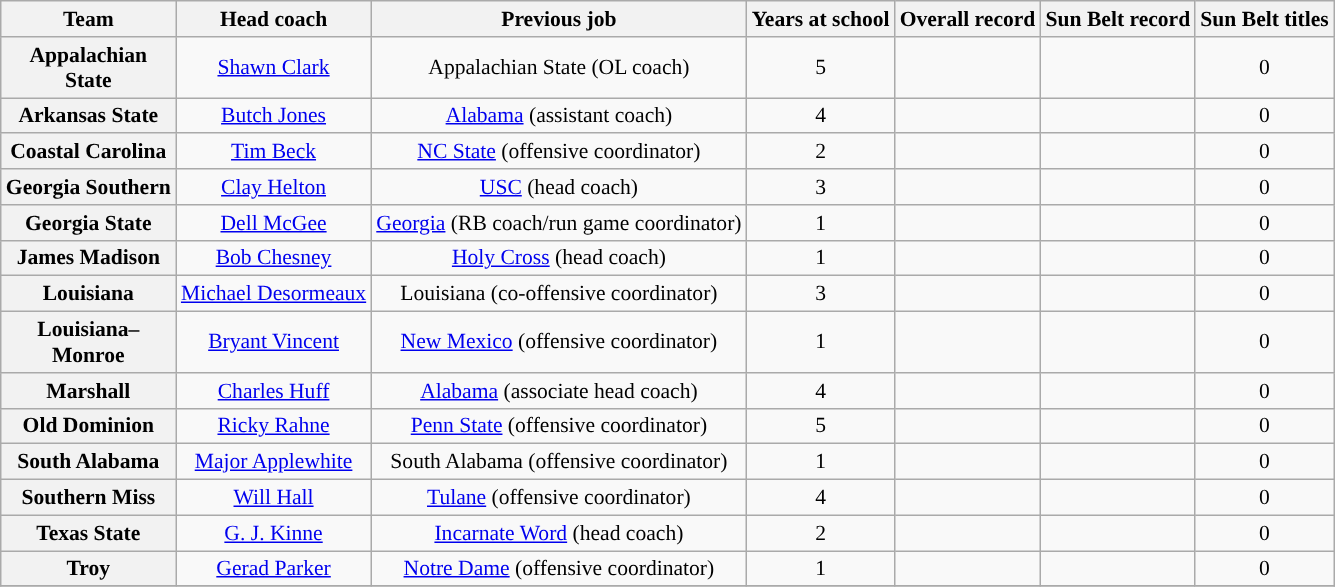<table class="wikitable source" style="text-align: center;font-size:90%;">
<tr>
<th width="110">Team</th>
<th>Head coach</th>
<th>Previous job</th>
<th>Years at school</th>
<th>Overall record</th>
<th>Sun Belt record</th>
<th>Sun Belt titles</th>
</tr>
<tr>
<th>Appalachian State</th>
<td><a href='#'>Shawn Clark</a></td>
<td>Appalachian State (OL coach)</td>
<td>5</td>
<td></td>
<td></td>
<td>0</td>
</tr>
<tr>
<th>Arkansas State</th>
<td><a href='#'>Butch Jones</a></td>
<td><a href='#'>Alabama</a> (assistant coach)</td>
<td>4</td>
<td></td>
<td></td>
<td>0</td>
</tr>
<tr>
<th>Coastal Carolina</th>
<td><a href='#'>Tim Beck</a></td>
<td><a href='#'>NC State</a> (offensive coordinator)</td>
<td>2</td>
<td></td>
<td></td>
<td>0</td>
</tr>
<tr>
<th>Georgia Southern</th>
<td><a href='#'>Clay Helton</a></td>
<td><a href='#'>USC</a> (head coach)</td>
<td>3</td>
<td></td>
<td></td>
<td>0</td>
</tr>
<tr>
<th>Georgia State</th>
<td><a href='#'>Dell McGee</a></td>
<td><a href='#'>Georgia</a> (RB coach/run game coordinator)</td>
<td>1</td>
<td></td>
<td></td>
<td>0</td>
</tr>
<tr>
<th>James Madison</th>
<td><a href='#'>Bob Chesney</a></td>
<td><a href='#'>Holy Cross</a> (head coach)</td>
<td>1</td>
<td></td>
<td></td>
<td>0</td>
</tr>
<tr>
<th>Louisiana</th>
<td><a href='#'>Michael Desormeaux</a></td>
<td>Louisiana (co-offensive coordinator)</td>
<td>3</td>
<td></td>
<td></td>
<td>0</td>
</tr>
<tr>
<th>Louisiana–Monroe</th>
<td><a href='#'>Bryant Vincent</a></td>
<td><a href='#'>New Mexico</a> (offensive coordinator)</td>
<td>1</td>
<td></td>
<td></td>
<td>0</td>
</tr>
<tr>
<th>Marshall</th>
<td><a href='#'>Charles Huff</a></td>
<td><a href='#'>Alabama</a> (associate head coach)</td>
<td>4</td>
<td></td>
<td></td>
<td>0</td>
</tr>
<tr>
<th>Old Dominion</th>
<td><a href='#'>Ricky Rahne</a></td>
<td><a href='#'>Penn State</a> (offensive coordinator)</td>
<td>5</td>
<td></td>
<td></td>
<td>0</td>
</tr>
<tr>
<th>South Alabama</th>
<td><a href='#'>Major Applewhite</a></td>
<td>South Alabama (offensive coordinator)</td>
<td>1</td>
<td></td>
<td></td>
<td>0</td>
</tr>
<tr>
<th>Southern Miss</th>
<td><a href='#'>Will Hall</a></td>
<td><a href='#'>Tulane</a> (offensive coordinator)</td>
<td>4</td>
<td></td>
<td></td>
<td>0</td>
</tr>
<tr>
<th>Texas State</th>
<td><a href='#'>G. J. Kinne</a></td>
<td><a href='#'>Incarnate Word</a> (head coach)</td>
<td>2</td>
<td></td>
<td></td>
<td>0</td>
</tr>
<tr>
<th>Troy</th>
<td><a href='#'>Gerad Parker</a></td>
<td><a href='#'>Notre Dame</a> (offensive coordinator)</td>
<td>1</td>
<td></td>
<td></td>
<td>0</td>
</tr>
<tr>
</tr>
</table>
